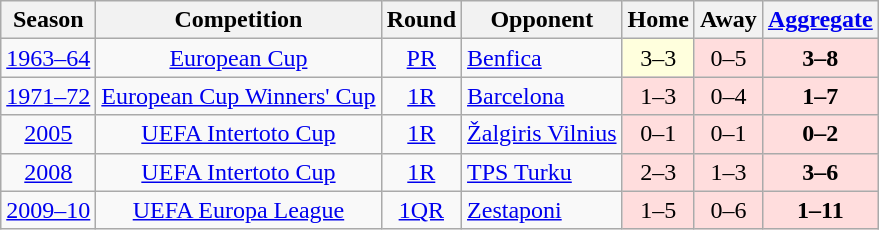<table class="wikitable" style="font-size:100%; text-align: center;">
<tr>
<th>Season</th>
<th>Competition</th>
<th>Round</th>
<th>Opponent</th>
<th>Home</th>
<th>Away</th>
<th><a href='#'>Aggregate</a></th>
</tr>
<tr>
<td><a href='#'>1963–64</a></td>
<td><a href='#'>European Cup</a></td>
<td><a href='#'>PR</a></td>
<td align="left"> <a href='#'>Benfica</a></td>
<td bgcolor="#ffffdd" style="text-align:center;">3–3</td>
<td bgcolor="#ffdddd" style="text-align:center;">0–5</td>
<td bgcolor="#ffdddd" style="text-align:center;"><strong>3–8</strong></td>
</tr>
<tr>
<td><a href='#'>1971–72</a></td>
<td><a href='#'>European Cup Winners' Cup</a></td>
<td><a href='#'>1R</a></td>
<td align="left"> <a href='#'>Barcelona</a></td>
<td bgcolor="#ffdddd" style="text-align:center;">1–3</td>
<td bgcolor="#ffdddd" style="text-align:center;">0–4</td>
<td bgcolor="#ffdddd" style="text-align:center;"><strong>1–7</strong></td>
</tr>
<tr>
<td><a href='#'>2005</a></td>
<td><a href='#'>UEFA Intertoto Cup</a></td>
<td><a href='#'>1R</a></td>
<td align="left"> <a href='#'>Žalgiris Vilnius</a></td>
<td bgcolor="#ffdddd" style="text-align:center;">0–1</td>
<td bgcolor="#ffdddd" style="text-align:center;">0–1</td>
<td bgcolor="#ffdddd" style="text-align:center;"><strong>0–2</strong></td>
</tr>
<tr>
<td><a href='#'>2008</a></td>
<td><a href='#'>UEFA Intertoto Cup</a></td>
<td><a href='#'>1R</a></td>
<td align="left"> <a href='#'>TPS Turku</a></td>
<td bgcolor="#ffdddd" style="text-align:center;">2–3</td>
<td bgcolor="#ffdddd" style="text-align:center;">1–3</td>
<td bgcolor="#ffdddd" style="text-align:center;"><strong>3–6</strong></td>
</tr>
<tr>
<td><a href='#'>2009–10</a></td>
<td><a href='#'>UEFA Europa League</a></td>
<td><a href='#'>1QR</a></td>
<td align="left"> <a href='#'>Zestaponi</a></td>
<td bgcolor="#ffdddd" style="text-align:center;">1–5</td>
<td bgcolor="#ffdddd" style="text-align:center;">0–6</td>
<td bgcolor="#ffdddd" style="text-align:center;"><strong>1–11</strong></td>
</tr>
</table>
